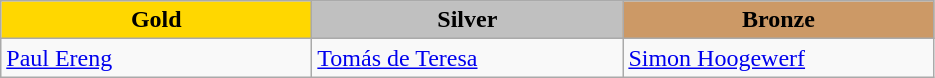<table class="wikitable" style="text-align:left">
<tr align="center">
<td width=200 bgcolor=gold><strong>Gold</strong></td>
<td width=200 bgcolor=silver><strong>Silver</strong></td>
<td width=200 bgcolor=CC9966><strong>Bronze</strong></td>
</tr>
<tr>
<td><a href='#'>Paul Ereng</a><br><em></em></td>
<td><a href='#'>Tomás de Teresa</a><br><em></em></td>
<td><a href='#'>Simon Hoogewerf</a><br><em></em></td>
</tr>
</table>
